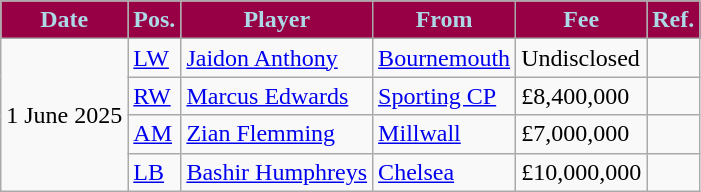<table class="wikitable plainrowheaders sortable">
<tr>
<th style="background:#970045; color:#ADD8E6;">Date</th>
<th style="background:#970045; color:#ADD8E6;">Pos.</th>
<th style="background:#970045; color:#ADD8E6;">Player</th>
<th style="background:#970045; color:#ADD8E6;">From</th>
<th style="background:#970045; color:#ADD8E6;">Fee</th>
<th style="background:#970045; color:#ADD8E6;">Ref.</th>
</tr>
<tr>
<td rowspan="4">1 June 2025</td>
<td><a href='#'>LW</a></td>
<td> <a href='#'>Jaidon Anthony</a></td>
<td> <a href='#'>Bournemouth</a></td>
<td>Undisclosed</td>
<td></td>
</tr>
<tr>
<td><a href='#'>RW</a></td>
<td> <a href='#'>Marcus Edwards</a></td>
<td> <a href='#'>Sporting CP</a></td>
<td>£8,400,000</td>
<td></td>
</tr>
<tr>
<td><a href='#'>AM</a></td>
<td> <a href='#'>Zian Flemming</a></td>
<td> <a href='#'>Millwall</a></td>
<td>£7,000,000</td>
<td></td>
</tr>
<tr>
<td><a href='#'>LB</a></td>
<td> <a href='#'>Bashir Humphreys</a></td>
<td> <a href='#'>Chelsea</a></td>
<td>£10,000,000</td>
<td></td>
</tr>
</table>
